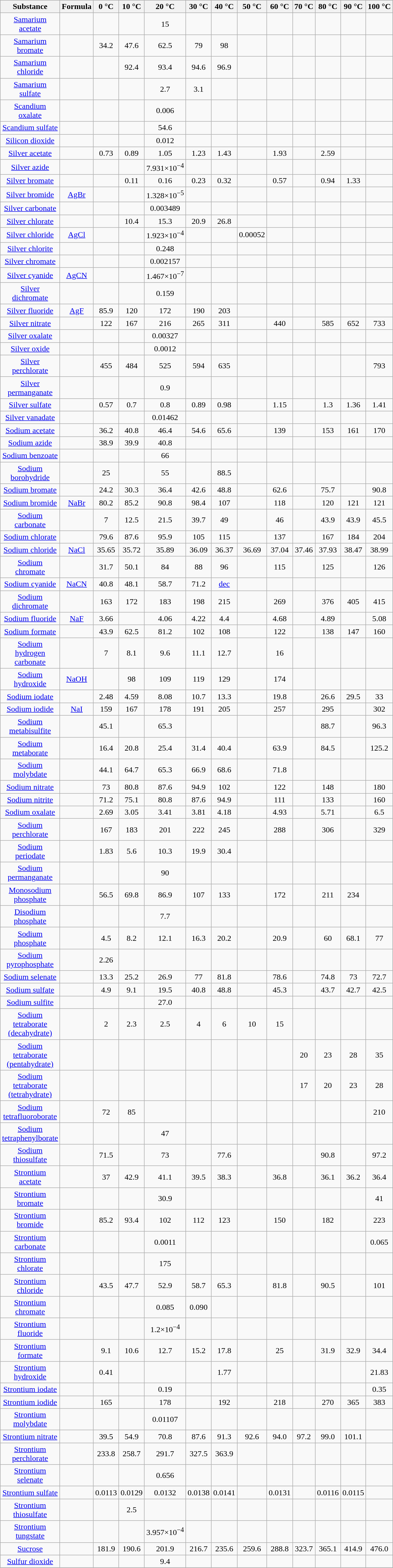<table class="wikitable sticky-header sortable" style="text-align:center;font-size: 10ml;">
<tr>
<th scope="col" style="width: 4em;">Substance</th>
<th scope="col" class="unsortable" style="width: 3em;">Formula</th>
<th scope="col">0 °C</th>
<th scope="col">10 °C</th>
<th scope="col">20 °C</th>
<th scope="col">30 °C</th>
<th scope="col">40 °C</th>
<th scope="col">50 °C</th>
<th scope="col">60 °C</th>
<th scope="col">70 °C</th>
<th scope="col">80 °C</th>
<th scope="col">90 °C</th>
<th scope="col">100 °C</th>
</tr>
<tr>
<td><a href='#'>Samarium acetate</a></td>
<td><a href='#'></a></td>
<td></td>
<td></td>
<td>15</td>
<td></td>
<td></td>
<td></td>
<td></td>
<td></td>
<td></td>
<td></td>
<td></td>
</tr>
<tr>
<td><a href='#'>Samarium bromate</a></td>
<td><a href='#'></a></td>
<td>34.2</td>
<td>47.6</td>
<td>62.5</td>
<td>79</td>
<td>98</td>
<td></td>
<td></td>
<td></td>
<td></td>
<td></td>
<td></td>
</tr>
<tr>
<td><a href='#'>Samarium chloride</a></td>
<td><a href='#'></a></td>
<td></td>
<td>92.4</td>
<td>93.4</td>
<td>94.6</td>
<td>96.9</td>
<td></td>
<td></td>
<td></td>
<td></td>
<td></td>
<td></td>
</tr>
<tr>
<td><a href='#'>Samarium sulfate</a></td>
<td><a href='#'></a></td>
<td></td>
<td></td>
<td>2.7</td>
<td>3.1</td>
<td></td>
<td></td>
<td></td>
<td></td>
<td></td>
<td></td>
<td></td>
</tr>
<tr>
<td><a href='#'>Scandium oxalate</a></td>
<td><a href='#'></a></td>
<td></td>
<td></td>
<td>0.006</td>
<td></td>
<td></td>
<td></td>
<td></td>
<td></td>
<td></td>
<td></td>
<td></td>
</tr>
<tr>
<td><a href='#'>Scandium sulfate</a></td>
<td><a href='#'></a></td>
<td></td>
<td></td>
<td>54.6</td>
<td></td>
<td></td>
<td></td>
<td></td>
<td></td>
<td></td>
<td></td>
<td></td>
</tr>
<tr>
<td><a href='#'>Silicon dioxide</a></td>
<td><a href='#'></a></td>
<td></td>
<td></td>
<td>0.012</td>
<td></td>
<td></td>
<td></td>
<td></td>
<td></td>
<td></td>
<td></td>
<td></td>
</tr>
<tr>
<td><a href='#'>Silver acetate</a></td>
<td><a href='#'></a></td>
<td>0.73</td>
<td>0.89</td>
<td>1.05</td>
<td>1.23</td>
<td>1.43</td>
<td></td>
<td>1.93</td>
<td></td>
<td>2.59</td>
<td></td>
<td></td>
</tr>
<tr>
<td><a href='#'>Silver azide</a></td>
<td><a href='#'></a></td>
<td></td>
<td></td>
<td>7.931×10<sup>−4</sup></td>
<td></td>
<td></td>
<td></td>
<td></td>
<td></td>
<td></td>
<td></td>
<td></td>
</tr>
<tr>
<td><a href='#'>Silver bromate</a></td>
<td><a href='#'></a></td>
<td></td>
<td>0.11</td>
<td>0.16</td>
<td>0.23</td>
<td>0.32</td>
<td></td>
<td>0.57</td>
<td></td>
<td>0.94</td>
<td>1.33</td>
<td></td>
</tr>
<tr>
<td><a href='#'>Silver bromide</a></td>
<td><a href='#'>AgBr</a></td>
<td></td>
<td></td>
<td>1.328×10<sup>−5</sup></td>
<td></td>
<td></td>
<td></td>
<td></td>
<td></td>
<td></td>
<td></td>
<td></td>
</tr>
<tr>
<td><a href='#'>Silver carbonate</a></td>
<td><a href='#'></a></td>
<td></td>
<td></td>
<td>0.003489</td>
<td></td>
<td></td>
<td></td>
<td></td>
<td></td>
<td></td>
<td></td>
<td></td>
</tr>
<tr>
<td><a href='#'>Silver chlorate</a></td>
<td><a href='#'></a></td>
<td></td>
<td>10.4</td>
<td>15.3</td>
<td>20.9</td>
<td>26.8</td>
<td></td>
<td></td>
<td></td>
<td></td>
<td></td>
<td></td>
</tr>
<tr>
<td><a href='#'>Silver chloride</a></td>
<td><a href='#'>AgCl</a></td>
<td></td>
<td></td>
<td>1.923×10<sup>−4</sup></td>
<td></td>
<td></td>
<td>0.00052</td>
<td></td>
<td></td>
<td></td>
<td></td>
<td></td>
</tr>
<tr>
<td><a href='#'>Silver chlorite</a></td>
<td><a href='#'></a></td>
<td></td>
<td></td>
<td>0.248</td>
<td></td>
<td></td>
<td></td>
<td></td>
<td></td>
<td></td>
<td></td>
<td></td>
</tr>
<tr>
<td><a href='#'>Silver chromate</a></td>
<td><a href='#'></a></td>
<td></td>
<td></td>
<td>0.002157</td>
<td></td>
<td></td>
<td></td>
<td></td>
<td></td>
<td></td>
<td></td>
<td></td>
</tr>
<tr>
<td><a href='#'>Silver cyanide</a></td>
<td><a href='#'>AgCN</a></td>
<td></td>
<td></td>
<td>1.467×10<sup>−7</sup></td>
<td></td>
<td></td>
<td></td>
<td></td>
<td></td>
<td></td>
<td></td>
<td></td>
</tr>
<tr>
<td><a href='#'>Silver dichromate</a></td>
<td><a href='#'></a></td>
<td></td>
<td></td>
<td>0.159</td>
<td></td>
<td></td>
<td></td>
<td></td>
<td></td>
<td></td>
<td></td>
<td></td>
</tr>
<tr>
<td><a href='#'>Silver fluoride</a></td>
<td><a href='#'>AgF</a></td>
<td>85.9</td>
<td>120</td>
<td>172</td>
<td>190</td>
<td>203</td>
<td></td>
<td></td>
<td></td>
<td></td>
<td></td>
<td></td>
</tr>
<tr>
<td><a href='#'>Silver nitrate</a></td>
<td><a href='#'></a></td>
<td>122</td>
<td>167</td>
<td>216</td>
<td>265</td>
<td>311</td>
<td></td>
<td>440</td>
<td></td>
<td>585</td>
<td>652</td>
<td>733</td>
</tr>
<tr>
<td><a href='#'>Silver oxalate</a></td>
<td><a href='#'></a></td>
<td></td>
<td></td>
<td>0.00327</td>
<td></td>
<td></td>
<td></td>
<td></td>
<td></td>
<td></td>
<td></td>
<td></td>
</tr>
<tr>
<td><a href='#'>Silver oxide</a></td>
<td><a href='#'></a></td>
<td></td>
<td></td>
<td>0.0012</td>
<td></td>
<td></td>
<td></td>
<td></td>
<td></td>
<td></td>
<td></td>
<td></td>
</tr>
<tr>
<td><a href='#'>Silver perchlorate</a></td>
<td><a href='#'></a></td>
<td>455</td>
<td>484</td>
<td>525</td>
<td>594</td>
<td>635</td>
<td></td>
<td></td>
<td></td>
<td></td>
<td></td>
<td>793</td>
</tr>
<tr>
<td><a href='#'>Silver permanganate</a></td>
<td><a href='#'></a></td>
<td></td>
<td></td>
<td>0.9</td>
<td></td>
<td></td>
<td></td>
<td></td>
<td></td>
<td></td>
<td></td>
<td></td>
</tr>
<tr>
<td><a href='#'>Silver sulfate</a></td>
<td><a href='#'></a></td>
<td>0.57</td>
<td>0.7</td>
<td>0.8</td>
<td>0.89</td>
<td>0.98</td>
<td></td>
<td>1.15</td>
<td></td>
<td>1.3</td>
<td>1.36</td>
<td>1.41</td>
</tr>
<tr>
<td><a href='#'>Silver vanadate</a></td>
<td><a href='#'></a></td>
<td></td>
<td></td>
<td>0.01462</td>
<td></td>
<td></td>
<td></td>
<td></td>
<td></td>
<td></td>
<td></td>
<td></td>
</tr>
<tr>
<td><a href='#'>Sodium acetate</a></td>
<td><a href='#'></a></td>
<td>36.2</td>
<td>40.8</td>
<td>46.4</td>
<td>54.6</td>
<td>65.6</td>
<td></td>
<td>139</td>
<td></td>
<td>153</td>
<td>161</td>
<td>170</td>
</tr>
<tr>
<td><a href='#'>Sodium azide</a></td>
<td><a href='#'></a></td>
<td>38.9</td>
<td>39.9</td>
<td>40.8</td>
<td></td>
<td></td>
<td></td>
<td></td>
<td></td>
<td></td>
<td></td>
<td></td>
</tr>
<tr>
<td><a href='#'>Sodium benzoate</a></td>
<td><a href='#'></a></td>
<td></td>
<td></td>
<td>66</td>
<td></td>
<td></td>
<td></td>
<td></td>
<td></td>
<td></td>
<td></td>
<td></td>
</tr>
<tr>
<td><a href='#'>Sodium borohydride</a></td>
<td><a href='#'></a></td>
<td>25</td>
<td></td>
<td>55</td>
<td></td>
<td>88.5</td>
<td></td>
<td></td>
<td></td>
<td></td>
<td></td>
<td></td>
</tr>
<tr>
<td><a href='#'>Sodium bromate</a></td>
<td><a href='#'></a></td>
<td>24.2</td>
<td>30.3</td>
<td>36.4</td>
<td>42.6</td>
<td>48.8</td>
<td></td>
<td>62.6</td>
<td></td>
<td>75.7</td>
<td></td>
<td>90.8</td>
</tr>
<tr>
<td><a href='#'>Sodium bromide</a></td>
<td><a href='#'>NaBr</a></td>
<td>80.2</td>
<td>85.2</td>
<td>90.8</td>
<td>98.4</td>
<td>107</td>
<td></td>
<td>118</td>
<td></td>
<td>120</td>
<td>121</td>
<td>121</td>
</tr>
<tr>
<td><a href='#'>Sodium carbonate</a></td>
<td><a href='#'></a></td>
<td>7</td>
<td>12.5</td>
<td>21.5</td>
<td>39.7</td>
<td>49</td>
<td></td>
<td>46</td>
<td></td>
<td>43.9</td>
<td>43.9</td>
<td>45.5</td>
</tr>
<tr>
<td><a href='#'>Sodium chlorate</a></td>
<td><a href='#'></a></td>
<td>79.6</td>
<td>87.6</td>
<td>95.9</td>
<td>105</td>
<td>115</td>
<td></td>
<td>137</td>
<td></td>
<td>167</td>
<td>184</td>
<td>204</td>
</tr>
<tr>
<td><a href='#'>Sodium chloride</a></td>
<td><a href='#'>NaCl</a></td>
<td>35.65</td>
<td>35.72</td>
<td>35.89</td>
<td>36.09</td>
<td>36.37</td>
<td>36.69</td>
<td>37.04</td>
<td>37.46</td>
<td>37.93</td>
<td>38.47</td>
<td>38.99</td>
</tr>
<tr>
<td><a href='#'>Sodium chromate</a></td>
<td><a href='#'></a></td>
<td>31.7</td>
<td>50.1</td>
<td>84</td>
<td>88</td>
<td>96</td>
<td></td>
<td>115</td>
<td></td>
<td>125</td>
<td></td>
<td>126</td>
</tr>
<tr>
<td><a href='#'>Sodium cyanide</a></td>
<td><a href='#'>NaCN</a></td>
<td>40.8</td>
<td>48.1</td>
<td>58.7</td>
<td>71.2</td>
<td><a href='#'>dec</a></td>
<td></td>
<td></td>
<td></td>
<td></td>
<td></td>
<td></td>
</tr>
<tr>
<td><a href='#'>Sodium dichromate</a></td>
<td><a href='#'></a></td>
<td>163</td>
<td>172</td>
<td>183</td>
<td>198</td>
<td>215</td>
<td></td>
<td>269</td>
<td></td>
<td>376</td>
<td>405</td>
<td>415</td>
</tr>
<tr>
<td><a href='#'>Sodium fluoride</a></td>
<td><a href='#'>NaF</a></td>
<td>3.66</td>
<td></td>
<td>4.06</td>
<td>4.22</td>
<td>4.4</td>
<td></td>
<td>4.68</td>
<td></td>
<td>4.89</td>
<td></td>
<td>5.08</td>
</tr>
<tr>
<td><a href='#'>Sodium formate</a></td>
<td><a href='#'></a></td>
<td>43.9</td>
<td>62.5</td>
<td>81.2</td>
<td>102</td>
<td>108</td>
<td></td>
<td>122</td>
<td></td>
<td>138</td>
<td>147</td>
<td>160</td>
</tr>
<tr>
<td><a href='#'>Sodium hydrogen carbonate</a></td>
<td><a href='#'></a></td>
<td>7</td>
<td>8.1</td>
<td>9.6</td>
<td>11.1</td>
<td>12.7</td>
<td></td>
<td>16</td>
<td></td>
<td></td>
<td></td>
<td></td>
</tr>
<tr>
<td><a href='#'>Sodium hydroxide</a></td>
<td><a href='#'>NaOH</a></td>
<td></td>
<td>98</td>
<td>109</td>
<td>119</td>
<td>129</td>
<td></td>
<td>174</td>
<td></td>
<td></td>
<td></td>
<td></td>
</tr>
<tr>
<td><a href='#'>Sodium iodate</a></td>
<td><a href='#'></a></td>
<td>2.48</td>
<td>4.59</td>
<td>8.08</td>
<td>10.7</td>
<td>13.3</td>
<td></td>
<td>19.8</td>
<td></td>
<td>26.6</td>
<td>29.5</td>
<td>33</td>
</tr>
<tr>
<td><a href='#'>Sodium iodide</a></td>
<td><a href='#'>NaI</a></td>
<td>159</td>
<td>167</td>
<td>178</td>
<td>191</td>
<td>205</td>
<td></td>
<td>257</td>
<td></td>
<td>295</td>
<td></td>
<td>302</td>
</tr>
<tr>
<td><a href='#'>Sodium metabisulfite</a></td>
<td><a href='#'></a></td>
<td>45.1</td>
<td></td>
<td>65.3</td>
<td></td>
<td></td>
<td></td>
<td></td>
<td></td>
<td>88.7</td>
<td></td>
<td>96.3</td>
</tr>
<tr>
<td><a href='#'>Sodium metaborate</a></td>
<td><a href='#'></a></td>
<td>16.4</td>
<td>20.8</td>
<td>25.4</td>
<td>31.4</td>
<td>40.4</td>
<td></td>
<td>63.9</td>
<td></td>
<td>84.5</td>
<td></td>
<td>125.2</td>
</tr>
<tr>
<td><a href='#'>Sodium molybdate</a></td>
<td><a href='#'></a></td>
<td>44.1</td>
<td>64.7</td>
<td>65.3</td>
<td>66.9</td>
<td>68.6</td>
<td></td>
<td>71.8</td>
<td></td>
<td></td>
<td></td>
<td></td>
</tr>
<tr>
<td><a href='#'>Sodium nitrate</a></td>
<td><a href='#'></a></td>
<td>73</td>
<td>80.8</td>
<td>87.6</td>
<td>94.9</td>
<td>102</td>
<td></td>
<td>122</td>
<td></td>
<td>148</td>
<td></td>
<td>180</td>
</tr>
<tr>
<td><a href='#'>Sodium nitrite</a></td>
<td><a href='#'></a></td>
<td>71.2</td>
<td>75.1</td>
<td>80.8</td>
<td>87.6</td>
<td>94.9</td>
<td></td>
<td>111</td>
<td></td>
<td>133</td>
<td></td>
<td>160</td>
</tr>
<tr>
<td><a href='#'>Sodium oxalate</a></td>
<td><a href='#'></a></td>
<td>2.69</td>
<td>3.05</td>
<td>3.41</td>
<td>3.81</td>
<td>4.18</td>
<td></td>
<td>4.93</td>
<td></td>
<td>5.71</td>
<td></td>
<td>6.5</td>
</tr>
<tr>
<td><a href='#'>Sodium perchlorate</a></td>
<td><a href='#'></a></td>
<td>167</td>
<td>183</td>
<td>201</td>
<td>222</td>
<td>245</td>
<td></td>
<td>288</td>
<td></td>
<td>306</td>
<td></td>
<td>329</td>
</tr>
<tr>
<td><a href='#'>Sodium periodate</a></td>
<td><a href='#'></a></td>
<td>1.83</td>
<td>5.6</td>
<td>10.3</td>
<td>19.9</td>
<td>30.4</td>
<td></td>
<td></td>
<td></td>
<td></td>
<td></td>
<td></td>
</tr>
<tr>
<td><a href='#'>Sodium permanganate</a></td>
<td><a href='#'></a></td>
<td></td>
<td></td>
<td>90</td>
<td></td>
<td></td>
<td></td>
<td></td>
<td></td>
<td></td>
<td></td>
<td></td>
</tr>
<tr>
<td><a href='#'>Monosodium phosphate</a></td>
<td><a href='#'></a></td>
<td>56.5</td>
<td>69.8</td>
<td>86.9</td>
<td>107</td>
<td>133</td>
<td></td>
<td>172</td>
<td></td>
<td>211</td>
<td>234</td>
<td></td>
</tr>
<tr>
<td><a href='#'>Disodium phosphate</a></td>
<td><a href='#'></a></td>
<td></td>
<td></td>
<td>7.7</td>
<td></td>
<td></td>
<td></td>
<td></td>
<td></td>
<td></td>
<td></td>
<td></td>
</tr>
<tr>
<td><a href='#'>Sodium phosphate</a></td>
<td><a href='#'></a></td>
<td>4.5</td>
<td>8.2</td>
<td>12.1</td>
<td>16.3</td>
<td>20.2</td>
<td></td>
<td>20.9</td>
<td></td>
<td>60</td>
<td>68.1</td>
<td>77</td>
</tr>
<tr>
<td><a href='#'>Sodium pyrophosphate</a></td>
<td><a href='#'></a></td>
<td>2.26</td>
<td></td>
<td></td>
<td></td>
<td></td>
<td></td>
<td></td>
<td></td>
<td></td>
<td></td>
<td></td>
</tr>
<tr>
<td><a href='#'>Sodium selenate</a></td>
<td><a href='#'></a></td>
<td>13.3</td>
<td>25.2</td>
<td>26.9</td>
<td>77</td>
<td>81.8</td>
<td></td>
<td>78.6</td>
<td></td>
<td>74.8</td>
<td>73</td>
<td>72.7</td>
</tr>
<tr>
<td><a href='#'>Sodium sulfate</a></td>
<td><a href='#'></a></td>
<td>4.9</td>
<td>9.1</td>
<td>19.5</td>
<td>40.8</td>
<td>48.8</td>
<td></td>
<td>45.3</td>
<td></td>
<td>43.7</td>
<td>42.7</td>
<td>42.5</td>
</tr>
<tr>
<td><a href='#'>Sodium sulfite</a></td>
<td><a href='#'></a></td>
<td></td>
<td></td>
<td>27.0</td>
<td></td>
<td></td>
<td></td>
<td></td>
<td></td>
<td></td>
<td></td>
<td></td>
</tr>
<tr>
<td><a href='#'>Sodium tetraborate (decahydrate)</a></td>
<td><a href='#'></a></td>
<td>2</td>
<td>2.3</td>
<td>2.5</td>
<td>4</td>
<td>6</td>
<td>10</td>
<td>15</td>
<td></td>
<td></td>
<td></td>
<td></td>
</tr>
<tr>
<td><a href='#'>Sodium tetraborate (pentahydrate)</a></td>
<td><a href='#'></a></td>
<td></td>
<td></td>
<td></td>
<td></td>
<td></td>
<td></td>
<td></td>
<td>20</td>
<td>23</td>
<td>28</td>
<td>35</td>
</tr>
<tr>
<td><a href='#'>Sodium tetraborate (tetrahydrate)</a></td>
<td><a href='#'></a></td>
<td></td>
<td></td>
<td></td>
<td></td>
<td></td>
<td></td>
<td></td>
<td>17</td>
<td>20</td>
<td>23</td>
<td>28</td>
</tr>
<tr>
<td><a href='#'>Sodium tetrafluoroborate</a></td>
<td><a href='#'></a></td>
<td>72</td>
<td>85</td>
<td></td>
<td></td>
<td></td>
<td></td>
<td></td>
<td></td>
<td></td>
<td></td>
<td>210</td>
</tr>
<tr>
<td><a href='#'>Sodium tetraphenylborate</a></td>
<td><a href='#'></a></td>
<td></td>
<td></td>
<td>47</td>
<td></td>
<td></td>
<td></td>
<td></td>
<td></td>
<td></td>
<td></td>
<td></td>
</tr>
<tr>
<td><a href='#'>Sodium thiosulfate</a></td>
<td><a href='#'></a></td>
<td>71.5</td>
<td></td>
<td>73</td>
<td></td>
<td>77.6</td>
<td></td>
<td></td>
<td></td>
<td>90.8</td>
<td></td>
<td>97.2</td>
</tr>
<tr>
<td><a href='#'>Strontium acetate</a></td>
<td><a href='#'></a></td>
<td>37</td>
<td>42.9</td>
<td>41.1</td>
<td>39.5</td>
<td>38.3</td>
<td></td>
<td>36.8</td>
<td></td>
<td>36.1</td>
<td>36.2</td>
<td>36.4</td>
</tr>
<tr>
<td><a href='#'>Strontium bromate</a></td>
<td><a href='#'></a></td>
<td></td>
<td></td>
<td>30.9</td>
<td></td>
<td></td>
<td></td>
<td></td>
<td></td>
<td></td>
<td></td>
<td>41</td>
</tr>
<tr>
<td><a href='#'>Strontium bromide</a></td>
<td><a href='#'></a></td>
<td>85.2</td>
<td>93.4</td>
<td>102</td>
<td>112</td>
<td>123</td>
<td></td>
<td>150</td>
<td></td>
<td>182</td>
<td></td>
<td>223</td>
</tr>
<tr>
<td><a href='#'>Strontium carbonate</a></td>
<td><a href='#'></a></td>
<td></td>
<td></td>
<td>0.0011</td>
<td></td>
<td></td>
<td></td>
<td></td>
<td></td>
<td></td>
<td></td>
<td>0.065</td>
</tr>
<tr>
<td><a href='#'>Strontium chlorate</a></td>
<td><a href='#'></a></td>
<td></td>
<td></td>
<td>175</td>
<td></td>
<td></td>
<td></td>
<td></td>
<td></td>
<td></td>
<td></td>
<td></td>
</tr>
<tr>
<td><a href='#'>Strontium chloride</a></td>
<td><a href='#'></a></td>
<td>43.5</td>
<td>47.7</td>
<td>52.9</td>
<td>58.7</td>
<td>65.3</td>
<td></td>
<td>81.8</td>
<td></td>
<td>90.5</td>
<td></td>
<td>101</td>
</tr>
<tr>
<td><a href='#'>Strontium chromate</a></td>
<td><a href='#'></a></td>
<td></td>
<td></td>
<td>0.085</td>
<td>0.090</td>
<td></td>
<td></td>
<td></td>
<td></td>
<td></td>
<td></td>
<td></td>
</tr>
<tr>
<td><a href='#'>Strontium fluoride</a></td>
<td><a href='#'></a></td>
<td></td>
<td></td>
<td>1.2×10<sup>−4</sup></td>
<td></td>
<td></td>
<td></td>
<td></td>
<td></td>
<td></td>
<td></td>
<td></td>
</tr>
<tr>
<td><a href='#'>Strontium formate</a></td>
<td><a href='#'></a></td>
<td>9.1</td>
<td>10.6</td>
<td>12.7</td>
<td>15.2</td>
<td>17.8</td>
<td></td>
<td>25</td>
<td></td>
<td>31.9</td>
<td>32.9</td>
<td>34.4</td>
</tr>
<tr>
<td><a href='#'>Strontium hydroxide</a></td>
<td><a href='#'></a></td>
<td>0.41</td>
<td></td>
<td></td>
<td></td>
<td>1.77</td>
<td></td>
<td></td>
<td></td>
<td></td>
<td></td>
<td>21.83</td>
</tr>
<tr>
<td><a href='#'>Strontium iodate</a></td>
<td><a href='#'></a></td>
<td></td>
<td></td>
<td>0.19</td>
<td></td>
<td></td>
<td></td>
<td></td>
<td></td>
<td></td>
<td></td>
<td>0.35</td>
</tr>
<tr>
<td><a href='#'>Strontium iodide</a></td>
<td><a href='#'></a></td>
<td>165</td>
<td></td>
<td>178</td>
<td></td>
<td>192</td>
<td></td>
<td>218</td>
<td></td>
<td>270</td>
<td>365</td>
<td>383</td>
</tr>
<tr>
<td><a href='#'>Strontium molybdate</a></td>
<td><a href='#'></a></td>
<td></td>
<td></td>
<td>0.01107</td>
<td></td>
<td></td>
<td></td>
<td></td>
<td></td>
<td></td>
<td></td>
<td></td>
</tr>
<tr>
<td><a href='#'>Strontium nitrate</a></td>
<td><a href='#'></a></td>
<td>39.5</td>
<td>54.9</td>
<td>70.8</td>
<td>87.6</td>
<td>91.3</td>
<td>92.6</td>
<td>94.0</td>
<td>97.2</td>
<td>99.0</td>
<td>101.1</td>
<td></td>
</tr>
<tr>
<td><a href='#'>Strontium perchlorate</a></td>
<td><a href='#'></a></td>
<td>233.8</td>
<td>258.7</td>
<td>291.7</td>
<td>327.5</td>
<td>363.9</td>
<td></td>
<td></td>
<td></td>
<td></td>
<td></td>
<td></td>
</tr>
<tr>
<td><a href='#'>Strontium selenate</a></td>
<td><a href='#'></a></td>
<td></td>
<td></td>
<td>0.656</td>
<td></td>
<td></td>
<td></td>
<td></td>
<td></td>
<td></td>
<td></td>
<td></td>
</tr>
<tr>
<td><a href='#'>Strontium sulfate</a></td>
<td><a href='#'></a></td>
<td>0.0113</td>
<td>0.0129</td>
<td>0.0132</td>
<td>0.0138</td>
<td>0.0141</td>
<td></td>
<td>0.0131</td>
<td></td>
<td>0.0116</td>
<td>0.0115</td>
</tr>
<tr>
<td><a href='#'>Strontium thiosulfate</a></td>
<td><a href='#'></a></td>
<td></td>
<td>2.5</td>
<td></td>
<td></td>
<td></td>
<td></td>
<td></td>
<td></td>
<td></td>
<td></td>
<td></td>
</tr>
<tr>
<td><a href='#'>Strontium tungstate</a></td>
<td><a href='#'></a></td>
<td></td>
<td></td>
<td>3.957×10<sup>−4</sup></td>
<td></td>
<td></td>
<td></td>
<td></td>
<td></td>
<td></td>
<td></td>
<td></td>
</tr>
<tr>
<td><a href='#'>Sucrose</a></td>
<td><a href='#'></a></td>
<td>181.9</td>
<td>190.6</td>
<td>201.9</td>
<td>216.7</td>
<td>235.6</td>
<td>259.6</td>
<td>288.8</td>
<td>323.7</td>
<td>365.1</td>
<td>414.9</td>
<td>476.0</td>
</tr>
<tr>
<td><a href='#'>Sulfur dioxide</a></td>
<td><a href='#'></a></td>
<td></td>
<td></td>
<td>9.4</td>
<td></td>
<td></td>
<td></td>
<td></td>
<td></td>
<td></td>
<td></td>
<td></td>
</tr>
<tr>
</tr>
</table>
